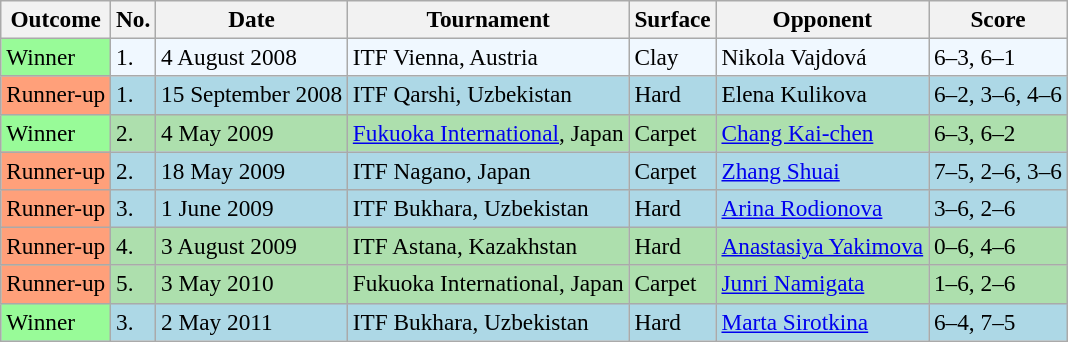<table class="sortable wikitable" style=font-size:97%>
<tr>
<th>Outcome</th>
<th>No.</th>
<th>Date</th>
<th>Tournament</th>
<th>Surface</th>
<th>Opponent</th>
<th class="unsortable">Score</th>
</tr>
<tr style="background:#f0f8ff;">
<td style="background:#98fb98;">Winner</td>
<td>1.</td>
<td>4 August 2008</td>
<td>ITF Vienna, Austria</td>
<td>Clay</td>
<td> Nikola Vajdová</td>
<td>6–3, 6–1</td>
</tr>
<tr style="background:lightblue;">
<td style="background:#ffa07a;">Runner-up</td>
<td>1.</td>
<td>15 September 2008</td>
<td>ITF Qarshi, Uzbekistan</td>
<td>Hard</td>
<td> Elena Kulikova</td>
<td>6–2, 3–6, 4–6</td>
</tr>
<tr style="background:#addfad;">
<td style="background:#98fb98;">Winner</td>
<td>2.</td>
<td>4 May 2009</td>
<td><a href='#'>Fukuoka International</a>, Japan</td>
<td>Carpet</td>
<td> <a href='#'>Chang Kai-chen</a></td>
<td>6–3, 6–2</td>
</tr>
<tr style="background:lightblue;">
<td style="background:#ffa07a;">Runner-up</td>
<td>2.</td>
<td>18 May 2009</td>
<td>ITF Nagano, Japan</td>
<td>Carpet</td>
<td> <a href='#'>Zhang Shuai</a></td>
<td>7–5, 2–6, 3–6</td>
</tr>
<tr style="background:lightblue;">
<td style="background:#ffa07a;">Runner-up</td>
<td>3.</td>
<td>1 June 2009</td>
<td>ITF Bukhara, Uzbekistan</td>
<td>Hard</td>
<td> <a href='#'>Arina Rodionova</a></td>
<td>3–6, 2–6</td>
</tr>
<tr style="background:#addfad;">
<td style="background:#ffa07a;">Runner-up</td>
<td>4.</td>
<td>3 August 2009</td>
<td>ITF Astana, Kazakhstan</td>
<td>Hard</td>
<td> <a href='#'>Anastasiya Yakimova</a></td>
<td>0–6, 4–6</td>
</tr>
<tr style="background:#addfad;">
<td style="background:#ffa07a;">Runner-up</td>
<td>5.</td>
<td>3 May 2010</td>
<td>Fukuoka International, Japan</td>
<td>Carpet</td>
<td> <a href='#'>Junri Namigata</a></td>
<td>1–6, 2–6</td>
</tr>
<tr style="background:lightblue;">
<td style="background:#98fb98;">Winner</td>
<td>3.</td>
<td>2 May 2011</td>
<td>ITF Bukhara, Uzbekistan</td>
<td>Hard</td>
<td> <a href='#'>Marta Sirotkina</a></td>
<td>6–4, 7–5</td>
</tr>
</table>
